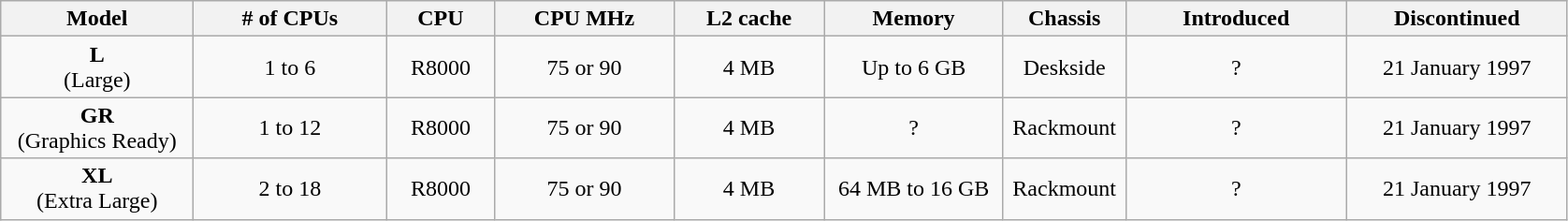<table class="wikitable" style=text-align:center>
<tr>
<th style="width:130px;">Model</th>
<th style="width:130px;"># of CPUs</th>
<th width="70">CPU</th>
<th style="width:120px;">CPU MHz</th>
<th style="width:100px;">L2 cache</th>
<th style="width:120px;">Memory</th>
<th width="80">Chassis</th>
<th style="width:150px;">Introduced</th>
<th style="width:150px;">Discontinued</th>
</tr>
<tr>
<td><strong>L</strong><br>(Large)</td>
<td>1 to 6</td>
<td>R8000</td>
<td>75 or 90</td>
<td>4 MB</td>
<td>Up to 6 GB</td>
<td>Deskside</td>
<td>?</td>
<td>21 January 1997</td>
</tr>
<tr>
<td><strong>GR</strong><br>(Graphics Ready)</td>
<td>1 to 12</td>
<td>R8000</td>
<td>75 or 90</td>
<td>4 MB</td>
<td>?</td>
<td>Rackmount</td>
<td>?</td>
<td>21 January 1997</td>
</tr>
<tr>
<td><strong>XL</strong><br>(Extra Large)</td>
<td>2 to 18</td>
<td>R8000</td>
<td>75 or 90</td>
<td>4 MB</td>
<td>64 MB to 16 GB</td>
<td>Rackmount</td>
<td>?</td>
<td>21 January 1997</td>
</tr>
</table>
